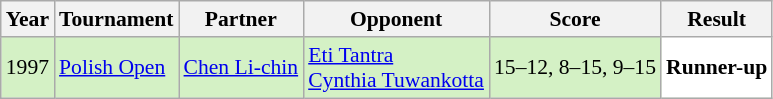<table class="sortable wikitable" style="font-size: 90%;">
<tr>
<th>Year</th>
<th>Tournament</th>
<th>Partner</th>
<th>Opponent</th>
<th>Score</th>
<th>Result</th>
</tr>
<tr style="background:#D4F1C5">
<td align="center">1997</td>
<td align="left"><a href='#'>Polish Open</a></td>
<td align="left"> <a href='#'>Chen Li-chin</a></td>
<td align="left"> <a href='#'>Eti Tantra</a> <br>  <a href='#'>Cynthia Tuwankotta</a></td>
<td align="left">15–12, 8–15, 9–15</td>
<td style="text-align:left; background:white"> <strong>Runner-up</strong></td>
</tr>
</table>
